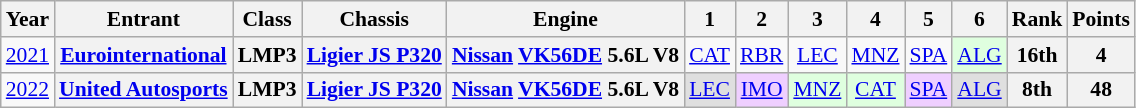<table class="wikitable" style="text-align:center; font-size:90%">
<tr>
<th>Year</th>
<th>Entrant</th>
<th>Class</th>
<th>Chassis</th>
<th>Engine</th>
<th>1</th>
<th>2</th>
<th>3</th>
<th>4</th>
<th>5</th>
<th>6</th>
<th>Rank</th>
<th>Points</th>
</tr>
<tr>
<td><a href='#'>2021</a></td>
<th><a href='#'>Eurointernational</a></th>
<th>LMP3</th>
<th><a href='#'>Ligier JS P320</a></th>
<th><a href='#'>Nissan</a> <a href='#'>VK56DE</a> 5.6L V8</th>
<td style="background:#;"><a href='#'>CAT</a></td>
<td style="background:#;"><a href='#'>RBR</a></td>
<td style="background:#;"><a href='#'>LEC</a></td>
<td style="background:#;"><a href='#'>MNZ</a></td>
<td style="background:#;"><a href='#'>SPA</a></td>
<td style="background:#DFFFDF;"><a href='#'>ALG</a><br></td>
<th>16th</th>
<th>4</th>
</tr>
<tr>
<td><a href='#'>2022</a></td>
<th><a href='#'>United Autosports</a></th>
<th>LMP3</th>
<th><a href='#'>Ligier JS P320</a></th>
<th><a href='#'>Nissan</a> <a href='#'>VK56DE</a> 5.6L V8</th>
<td style="background:#DFDFDF;"><a href='#'>LEC</a><br></td>
<td style="background:#EFCFFF;"><a href='#'>IMO</a><br></td>
<td style="background:#DFFFDF;"><a href='#'>MNZ</a><br></td>
<td style="background:#DFFFDF;"><a href='#'>CAT</a><br></td>
<td style="background:#EFCFFF;"><a href='#'>SPA</a><br></td>
<td style="background:#DFDFDF;"><a href='#'>ALG</a><br></td>
<th>8th</th>
<th>48</th>
</tr>
</table>
